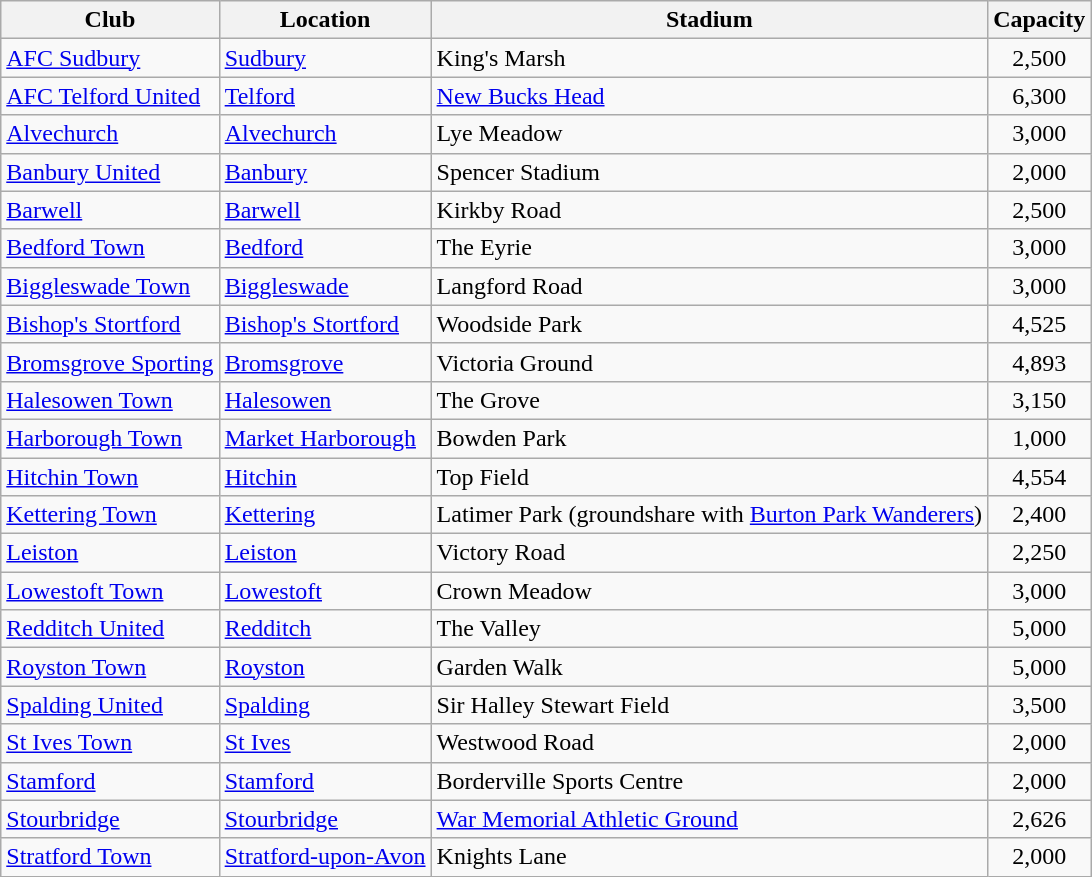<table class="wikitable sortable">
<tr>
<th>Club</th>
<th>Location</th>
<th>Stadium</th>
<th>Capacity</th>
</tr>
<tr>
<td><a href='#'>AFC Sudbury</a></td>
<td><a href='#'>Sudbury</a></td>
<td>King's Marsh</td>
<td style="text-align:center;">2,500</td>
</tr>
<tr>
<td><a href='#'>AFC Telford United</a></td>
<td><a href='#'>Telford</a></td>
<td><a href='#'>New Bucks Head</a></td>
<td align="center">6,300</td>
</tr>
<tr>
<td><a href='#'>Alvechurch</a></td>
<td><a href='#'>Alvechurch</a></td>
<td>Lye Meadow</td>
<td align="center">3,000</td>
</tr>
<tr>
<td><a href='#'>Banbury United</a></td>
<td><a href='#'>Banbury</a></td>
<td>Spencer Stadium</td>
<td align="center">2,000</td>
</tr>
<tr>
<td><a href='#'>Barwell</a></td>
<td><a href='#'>Barwell</a></td>
<td>Kirkby Road</td>
<td align="center">2,500</td>
</tr>
<tr>
<td><a href='#'>Bedford Town</a></td>
<td><a href='#'>Bedford</a></td>
<td>The Eyrie</td>
<td align="center">3,000</td>
</tr>
<tr>
<td><a href='#'>Biggleswade Town</a></td>
<td><a href='#'>Biggleswade</a></td>
<td>Langford Road</td>
<td align="center">3,000</td>
</tr>
<tr>
<td><a href='#'>Bishop's Stortford</a></td>
<td><a href='#'>Bishop's Stortford</a></td>
<td>Woodside Park</td>
<td style="text-align:center;">4,525</td>
</tr>
<tr>
<td><a href='#'>Bromsgrove Sporting</a></td>
<td><a href='#'>Bromsgrove</a></td>
<td>Victoria Ground</td>
<td align="center">4,893</td>
</tr>
<tr>
<td><a href='#'>Halesowen Town</a></td>
<td><a href='#'>Halesowen</a></td>
<td>The Grove</td>
<td align="center">3,150</td>
</tr>
<tr>
<td><a href='#'>Harborough Town</a></td>
<td><a href='#'>Market Harborough</a></td>
<td>Bowden Park</td>
<td align="center">1,000</td>
</tr>
<tr>
<td><a href='#'>Hitchin Town</a></td>
<td><a href='#'>Hitchin</a></td>
<td>Top Field</td>
<td align="center">4,554</td>
</tr>
<tr>
<td><a href='#'>Kettering Town</a></td>
<td><a href='#'>Kettering</a></td>
<td>Latimer Park (groundshare with <a href='#'>Burton Park Wanderers</a>)</td>
<td align="center">2,400</td>
</tr>
<tr>
<td><a href='#'>Leiston</a></td>
<td><a href='#'>Leiston</a></td>
<td>Victory Road</td>
<td align="center">2,250</td>
</tr>
<tr>
<td><a href='#'>Lowestoft Town</a></td>
<td><a href='#'>Lowestoft</a></td>
<td>Crown Meadow</td>
<td style="text-align:center;">3,000</td>
</tr>
<tr>
<td><a href='#'>Redditch United</a></td>
<td><a href='#'>Redditch</a></td>
<td>The Valley</td>
<td align="center">5,000</td>
</tr>
<tr>
<td><a href='#'>Royston Town</a></td>
<td><a href='#'>Royston</a></td>
<td>Garden Walk</td>
<td align="center">5,000</td>
</tr>
<tr>
<td><a href='#'>Spalding United</a></td>
<td><a href='#'>Spalding</a></td>
<td>Sir Halley Stewart Field</td>
<td align="center">3,500</td>
</tr>
<tr>
<td><a href='#'>St Ives Town</a></td>
<td><a href='#'>St Ives</a></td>
<td>Westwood Road</td>
<td align="center">2,000</td>
</tr>
<tr>
<td><a href='#'>Stamford</a></td>
<td><a href='#'>Stamford</a></td>
<td>Borderville Sports Centre</td>
<td align="center">2,000</td>
</tr>
<tr>
<td><a href='#'>Stourbridge</a></td>
<td><a href='#'>Stourbridge</a></td>
<td><a href='#'>War Memorial Athletic Ground</a></td>
<td align="center">2,626</td>
</tr>
<tr>
<td><a href='#'>Stratford Town</a></td>
<td><a href='#'>Stratford-upon-Avon</a></td>
<td>Knights Lane</td>
<td align="center">2,000</td>
</tr>
</table>
